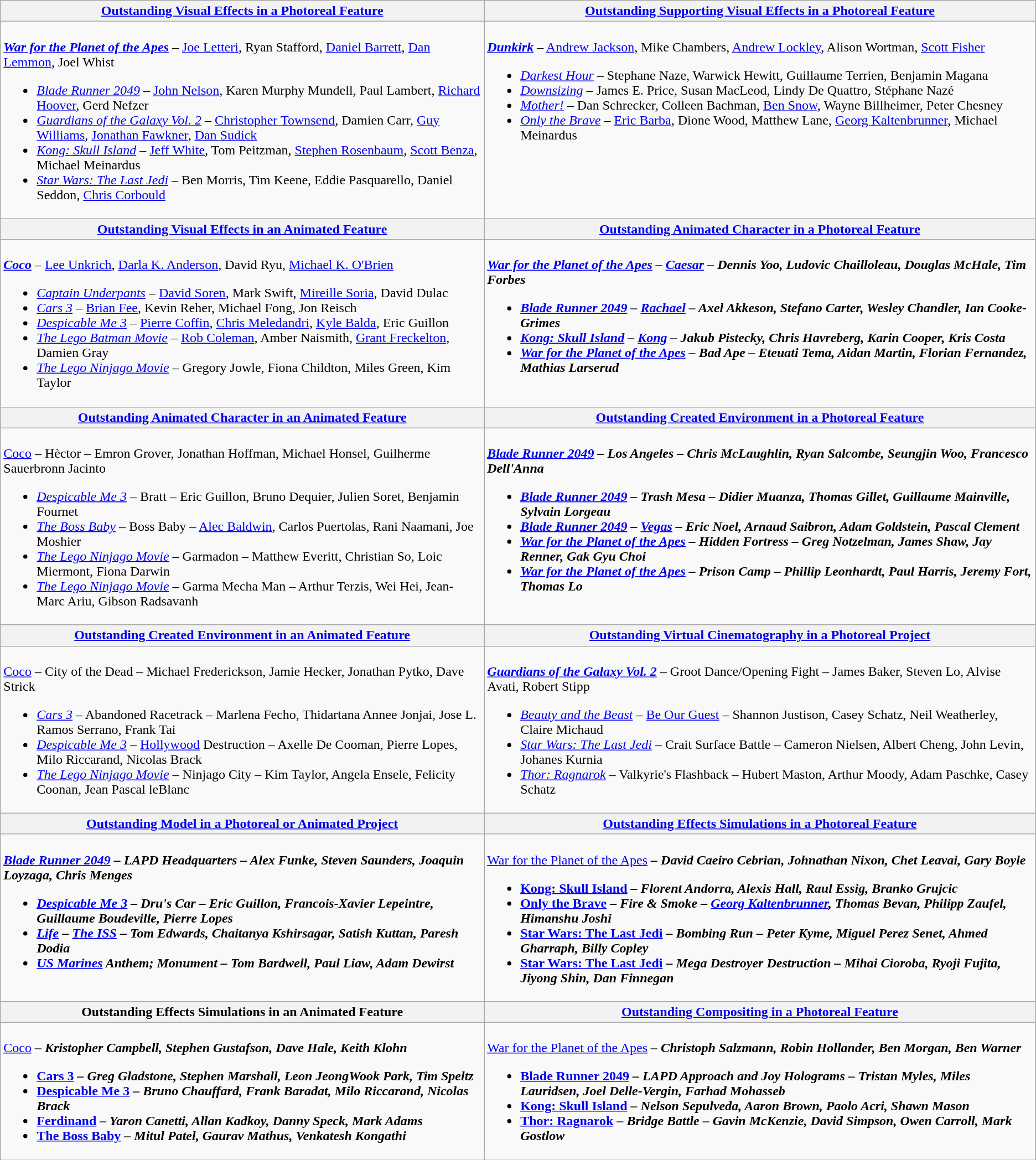<table class=wikitable style="width=100%">
<tr>
<th style="width=50%"><strong><a href='#'>Outstanding Visual Effects in a Photoreal Feature</a></strong></th>
<th style="width=50%"><strong><a href='#'>Outstanding Supporting Visual Effects in a Photoreal Feature</a></strong></th>
</tr>
<tr>
<td valign="top"><br><strong><em><a href='#'>War for the Planet of the Apes</a></em></strong> – <a href='#'>Joe Letteri</a>, Ryan Stafford, <a href='#'>Daniel Barrett</a>, <a href='#'>Dan Lemmon</a>, Joel Whist<ul><li><em><a href='#'>Blade Runner 2049</a></em> – <a href='#'>John Nelson</a>, Karen Murphy Mundell, Paul Lambert, <a href='#'>Richard Hoover</a>, Gerd Nefzer</li><li><em><a href='#'>Guardians of the Galaxy Vol. 2</a></em> – <a href='#'>Christopher Townsend</a>, Damien Carr, <a href='#'>Guy Williams</a>, <a href='#'>Jonathan Fawkner</a>, <a href='#'>Dan Sudick</a></li><li><em><a href='#'>Kong: Skull Island</a></em> – <a href='#'>Jeff White</a>, Tom Peitzman, <a href='#'>Stephen Rosenbaum</a>, <a href='#'>Scott Benza</a>, Michael Meinardus</li><li><em><a href='#'>Star Wars: The Last Jedi</a></em> – Ben Morris, Tim Keene, Eddie Pasquarello, Daniel Seddon, <a href='#'>Chris Corbould</a></li></ul></td>
<td valign="top"><br><strong><em><a href='#'>Dunkirk</a></em></strong> – <a href='#'>Andrew Jackson</a>, Mike Chambers, <a href='#'>Andrew Lockley</a>, Alison Wortman, <a href='#'>Scott Fisher</a><ul><li><em><a href='#'>Darkest Hour</a></em> – Stephane Naze, Warwick Hewitt, Guillaume Terrien, Benjamin Magana</li><li><em><a href='#'>Downsizing</a></em> – James E. Price, Susan MacLeod, Lindy De Quattro, Stéphane Nazé</li><li><em><a href='#'>Mother!</a></em> – Dan Schrecker, Colleen Bachman, <a href='#'>Ben Snow</a>, Wayne Billheimer, Peter Chesney</li><li><em><a href='#'>Only the Brave</a></em> – <a href='#'>Eric Barba</a>, Dione Wood, Matthew Lane, <a href='#'>Georg Kaltenbrunner</a>, Michael Meinardus</li></ul></td>
</tr>
<tr>
<th style="width=50%"><strong><a href='#'>Outstanding Visual Effects in an Animated Feature</a></strong></th>
<th style="width=50%"><strong><a href='#'>Outstanding Animated Character in a Photoreal Feature</a></strong></th>
</tr>
<tr>
<td valign="top"><br><strong><em><a href='#'>Coco</a></em></strong> – <a href='#'>Lee Unkrich</a>, <a href='#'>Darla K. Anderson</a>, David Ryu, <a href='#'>Michael K. O'Brien</a><ul><li><em><a href='#'>Captain Underpants</a></em> – <a href='#'>David Soren</a>, Mark Swift, <a href='#'>Mireille Soria</a>, David Dulac</li><li><em><a href='#'>Cars 3</a></em> – <a href='#'>Brian Fee</a>, Kevin Reher, Michael Fong, Jon Reisch</li><li><em><a href='#'>Despicable Me 3</a></em> – <a href='#'>Pierre Coffin</a>, <a href='#'>Chris Meledandri</a>, <a href='#'>Kyle Balda</a>, Eric Guillon</li><li><em><a href='#'>The Lego Batman Movie</a></em> – <a href='#'>Rob Coleman</a>, Amber Naismith, <a href='#'>Grant Freckelton</a>, Damien Gray</li><li><em><a href='#'>The Lego Ninjago Movie</a></em> – Gregory Jowle, Fiona Childton, Miles Green, Kim Taylor</li></ul></td>
<td valign="top"><br><strong><em><a href='#'>War for the Planet of the Apes</a><em> – <a href='#'>Caesar</a> <strong>– Dennis Yoo, Ludovic Chailloleau, Douglas McHale, Tim Forbes<ul><li></em><a href='#'>Blade Runner 2049</a><em> – <a href='#'>Rachael</a> – Axel Akkeson, Stefano Carter, Wesley Chandler, Ian Cooke-Grimes</li><li></em><a href='#'>Kong: Skull Island</a><em> – <a href='#'>Kong</a> – Jakub Pistecky, Chris Havreberg, Karin Cooper, Kris Costa</li><li></em><a href='#'>War for the Planet of the Apes</a><em> – Bad Ape – Eteuati Tema, Aidan Martin, Florian Fernandez, Mathias Larserud</li></ul></td>
</tr>
<tr>
<th style="width=50%"></strong><a href='#'>Outstanding Animated Character in an Animated Feature</a><strong></th>
<th style="width=50%"></strong><a href='#'>Outstanding Created Environment in a Photoreal Feature</a><strong></th>
</tr>
<tr>
<td valign="top"><br></em></strong><a href='#'>Coco</a></em> – Hèctor</strong> – Emron Grover, Jonathan Hoffman, Michael Honsel, Guilherme Sauerbronn Jacinto<ul><li><em><a href='#'>Despicable Me 3</a></em> – Bratt – Eric Guillon, Bruno Dequier, Julien Soret, Benjamin Fournet</li><li><em><a href='#'>The Boss Baby</a></em> – Boss Baby – <a href='#'>Alec Baldwin</a>, Carlos Puertolas, Rani Naamani, Joe Moshier</li><li><em><a href='#'>The Lego Ninjago Movie</a></em> – Garmadon – Matthew Everitt, Christian So, Loic Miermont, Fiona Darwin</li><li><em><a href='#'>The Lego Ninjago Movie</a></em> – Garma Mecha Man – Arthur Terzis, Wei Hei, Jean-Marc Ariu, Gibson Radsavanh</li></ul></td>
<td valign="top"><br><strong><em><a href='#'>Blade Runner 2049</a><em> – Los Angeles<strong> – Chris McLaughlin, Ryan Salcombe, Seungjin Woo, Francesco Dell'Anna<ul><li></em><a href='#'>Blade Runner 2049</a><em> – Trash Mesa – Didier Muanza, Thomas Gillet, Guillaume Mainville, Sylvain Lorgeau</li><li></em><a href='#'>Blade Runner 2049</a><em> – <a href='#'>Vegas</a> – Eric Noel, Arnaud Saibron, Adam Goldstein, Pascal Clement</li><li></em><a href='#'>War for the Planet of the Apes</a><em> – Hidden Fortress – Greg Notzelman, James Shaw, Jay Renner, Gak Gyu Choi</li><li></em><a href='#'>War for the Planet of the Apes</a><em> – Prison Camp – Phillip Leonhardt, Paul Harris, Jeremy Fort, Thomas Lo</li></ul></td>
</tr>
<tr>
<th style="width=50%"></strong><a href='#'>Outstanding Created Environment in an Animated Feature</a><strong></th>
<th style="width=50%"></strong><a href='#'>Outstanding Virtual Cinematography in a Photoreal Project</a><strong></th>
</tr>
<tr>
<td valign="top"><br></em></strong><a href='#'>Coco</a></em> – City of the Dead</strong> – Michael Frederickson, Jamie Hecker, Jonathan Pytko, Dave Strick<ul><li><em><a href='#'>Cars 3</a></em> – Abandoned Racetrack – Marlena Fecho, Thidartana Annee Jonjai, Jose L. Ramos Serrano, Frank Tai</li><li><em><a href='#'>Despicable Me 3</a></em> – <a href='#'>Hollywood</a> Destruction – Axelle De Cooman, Pierre Lopes, Milo Riccarand, Nicolas Brack</li><li><em><a href='#'>The Lego Ninjago Movie</a></em> – Ninjago City – Kim Taylor, Angela Ensele, Felicity Coonan, Jean Pascal leBlanc</li></ul></td>
<td valign="top"><br><strong><em><a href='#'>Guardians of the Galaxy Vol. 2</a></em></strong> – Groot Dance/Opening Fight – James Baker, Steven Lo, Alvise Avati, Robert Stipp<ul><li><em><a href='#'>Beauty and the Beast</a></em> – <a href='#'>Be Our Guest</a> – Shannon Justison, Casey Schatz, Neil Weatherley, Claire Michaud</li><li><em><a href='#'>Star Wars: The Last Jedi</a></em> – Crait Surface Battle – Cameron Nielsen, Albert Cheng, John Levin, Johanes Kurnia</li><li><em><a href='#'>Thor: Ragnarok</a></em> – Valkyrie's Flashback – Hubert Maston, Arthur Moody, Adam Paschke, Casey Schatz</li></ul></td>
</tr>
<tr>
<th style="width=50%"><strong><a href='#'>Outstanding Model in a Photoreal or Animated Project</a></strong></th>
<th style="width=50%"><strong><a href='#'>Outstanding Effects Simulations in a Photoreal Feature</a></strong></th>
</tr>
<tr>
<td valign="top"><br><strong><em><a href='#'>Blade Runner 2049</a><em> – LAPD Headquarters<strong> – Alex Funke, Steven Saunders, Joaquin Loyzaga, Chris Menges<ul><li></em><a href='#'>Despicable Me 3</a><em> – Dru's Car – Eric Guillon, Francois-Xavier Lepeintre, Guillaume Boudeville, Pierre Lopes</li><li></em><a href='#'>Life</a><em> – <a href='#'>The ISS</a> – Tom Edwards, Chaitanya Kshirsagar, Satish Kuttan, Paresh Dodia</li><li></em><a href='#'>US Marines</a><em> Anthem; Monument – Tom Bardwell, Paul Liaw, Adam Dewirst</li></ul></td>
<td valign="top"><br></em></strong><a href='#'>War for the Planet of the Apes</a><strong><em> – David Caeiro Cebrian, Johnathan Nixon, Chet Leavai, Gary Boyle<ul><li></em><a href='#'>Kong: Skull Island</a><em> – Florent Andorra, Alexis Hall, Raul Essig, Branko Grujcic</li><li></em><a href='#'>Only the Brave</a><em> – Fire & Smoke – <a href='#'>Georg Kaltenbrunner</a>, Thomas Bevan, Philipp Zaufel, Himanshu Joshi</li><li></em><a href='#'>Star Wars: The Last Jedi</a><em> – Bombing Run – Peter Kyme, Miguel Perez Senet, Ahmed Gharraph, Billy Copley</li><li></em><a href='#'>Star Wars: The Last Jedi</a><em> – Mega Destroyer Destruction – Mihai Cioroba, Ryoji Fujita, Jiyong Shin, Dan Finnegan</li></ul></td>
</tr>
<tr>
<th style="width=50%"></strong>Outstanding Effects Simulations in an Animated Feature<strong></th>
<th style="width=50%"></strong><a href='#'>Outstanding Compositing in a Photoreal Feature</a><strong></th>
</tr>
<tr>
<td valign="top"><br></em></strong><a href='#'>Coco</a><strong><em> – Kristopher Campbell, Stephen Gustafson, Dave Hale, Keith Klohn<ul><li></em><a href='#'>Cars 3</a><em> – Greg Gladstone, Stephen Marshall, Leon JeongWook Park, Tim Speltz</li><li></em><a href='#'>Despicable Me 3</a><em> – Bruno Chauffard, Frank Baradat, Milo Riccarand, Nicolas Brack</li><li></em><a href='#'>Ferdinand</a><em> – Yaron Canetti, Allan Kadkoy, Danny Speck, Mark Adams</li><li></em><a href='#'>The Boss Baby</a><em> – Mitul Patel, Gaurav Mathus, Venkatesh Kongathi</li></ul></td>
<td valign="top"><br></em></strong><a href='#'>War for the Planet of the Apes</a><strong><em> – Christoph Salzmann, Robin Hollander, Ben Morgan, Ben Warner<ul><li></em><a href='#'>Blade Runner 2049</a><em> – LAPD Approach and Joy Holograms – Tristan Myles, Miles Lauridsen, Joel Delle-Vergin, Farhad Mohasseb</li><li></em><a href='#'>Kong: Skull Island</a><em> – Nelson Sepulveda, Aaron Brown, Paolo Acri, Shawn Mason</li><li></em><a href='#'>Thor: Ragnarok</a><em> – Bridge Battle – Gavin McKenzie, David Simpson, Owen Carroll, Mark Gostlow</li></ul></td>
</tr>
</table>
